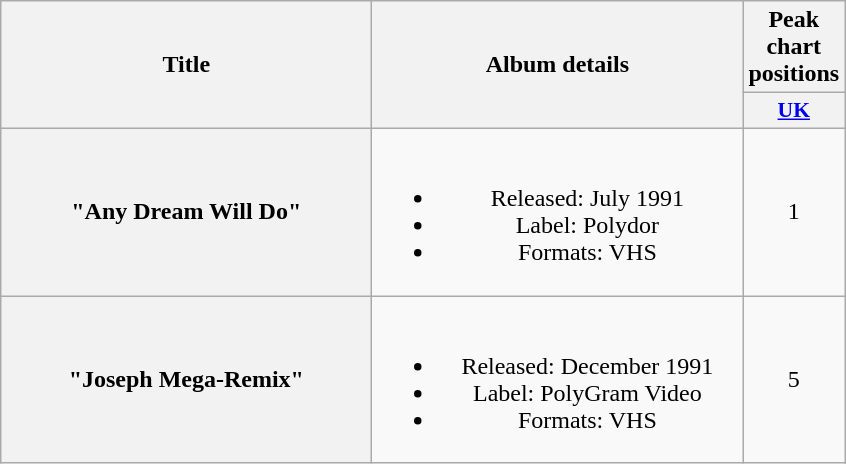<table class="wikitable plainrowheaders" style="text-align:center;">
<tr>
<th rowspan="2" scope="col" style="width:15em;">Title</th>
<th rowspan="2" scope="col" style="width:15em;">Album details</th>
<th>Peak chart positions</th>
</tr>
<tr>
<th scope="col" style="width:2em;font-size:90%;"><a href='#'>UK</a><br></th>
</tr>
<tr>
<th scope="row">"Any Dream Will Do"</th>
<td><br><ul><li>Released: July 1991</li><li>Label: Polydor</li><li>Formats: VHS</li></ul></td>
<td>1</td>
</tr>
<tr>
<th scope="row">"Joseph Mega-Remix"</th>
<td><br><ul><li>Released: December 1991</li><li>Label: PolyGram Video</li><li>Formats: VHS</li></ul></td>
<td>5</td>
</tr>
</table>
